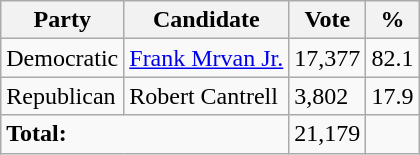<table class="wikitable">
<tr>
<th>Party</th>
<th>Candidate</th>
<th>Vote</th>
<th>%</th>
</tr>
<tr>
<td>Democratic</td>
<td><a href='#'>Frank Mrvan Jr.</a></td>
<td>17,377</td>
<td>82.1</td>
</tr>
<tr>
<td>Republican</td>
<td>Robert Cantrell</td>
<td>3,802</td>
<td>17.9</td>
</tr>
<tr>
<td colspan="2"><strong>Total:</strong></td>
<td>21,179</td>
<td></td>
</tr>
</table>
